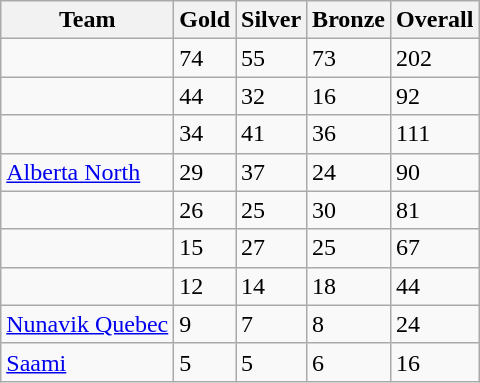<table class="wikitable">
<tr>
<th>Team</th>
<th>Gold</th>
<th>Silver</th>
<th>Bronze</th>
<th>Overall</th>
</tr>
<tr>
<td></td>
<td>74</td>
<td>55</td>
<td>73</td>
<td>202</td>
</tr>
<tr>
<td></td>
<td>44</td>
<td>32</td>
<td>16</td>
<td>92</td>
</tr>
<tr>
<td></td>
<td>34</td>
<td>41</td>
<td>36</td>
<td>111</td>
</tr>
<tr>
<td> <a href='#'>Alberta North</a></td>
<td>29</td>
<td>37</td>
<td>24</td>
<td>90</td>
</tr>
<tr>
<td></td>
<td>26</td>
<td>25</td>
<td>30</td>
<td>81</td>
</tr>
<tr>
<td></td>
<td>15</td>
<td>27</td>
<td>25</td>
<td>67</td>
</tr>
<tr>
<td></td>
<td>12</td>
<td>14</td>
<td>18</td>
<td>44</td>
</tr>
<tr>
<td> <a href='#'>Nunavik Quebec</a></td>
<td>9</td>
<td>7</td>
<td>8</td>
<td>24</td>
</tr>
<tr>
<td> <a href='#'>Saami</a></td>
<td>5</td>
<td>5</td>
<td>6</td>
<td>16</td>
</tr>
</table>
